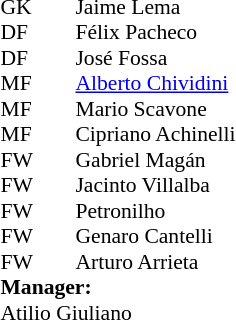<table cellspacing="0" cellpadding="0" style="font-size:90%; margin:0.2em auto;">
<tr>
<th width="25"></th>
<th width="25"></th>
</tr>
<tr>
<td>GK</td>
<td></td>
<td> Jaime Lema</td>
</tr>
<tr>
<td>DF</td>
<td></td>
<td> Félix Pacheco</td>
</tr>
<tr>
<td>DF</td>
<td></td>
<td> José Fossa</td>
</tr>
<tr>
<td>MF</td>
<td></td>
<td> <a href='#'>Alberto Chividini</a></td>
</tr>
<tr>
<td>MF</td>
<td></td>
<td> Mario Scavone</td>
</tr>
<tr>
<td>MF</td>
<td></td>
<td> Cipriano Achinelli</td>
</tr>
<tr>
<td>FW</td>
<td></td>
<td> Gabriel Magán</td>
</tr>
<tr>
<td>FW</td>
<td></td>
<td> Jacinto Villalba</td>
</tr>
<tr>
<td>FW</td>
<td></td>
<td> Petronilho</td>
</tr>
<tr>
<td>FW</td>
<td></td>
<td> Genaro Cantelli</td>
</tr>
<tr>
<td>FW</td>
<td></td>
<td> Arturo Arrieta</td>
</tr>
<tr>
<td colspan=4><strong>Manager:</strong></td>
</tr>
<tr>
<td colspan="4"> Atilio Giuliano</td>
</tr>
</table>
